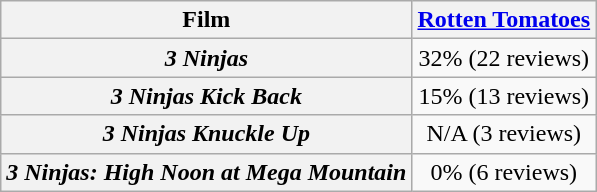<table class="wikitable plainrowheaders" style="text-align:center;" border="1">
<tr>
<th scope="col">Film</th>
<th scope="col"><a href='#'>Rotten Tomatoes</a></th>
</tr>
<tr>
<th scope="row"><em>3 Ninjas</em></th>
<td>32% (22 reviews)</td>
</tr>
<tr>
<th scope="row"><em>3 Ninjas Kick Back</em></th>
<td>15% (13 reviews)</td>
</tr>
<tr>
<th scope="row"><em>3 Ninjas Knuckle Up</em></th>
<td>N/A (3 reviews)</td>
</tr>
<tr>
<th scope="row"><em>3 Ninjas: High Noon at Mega Mountain</em></th>
<td>0% (6 reviews)</td>
</tr>
</table>
